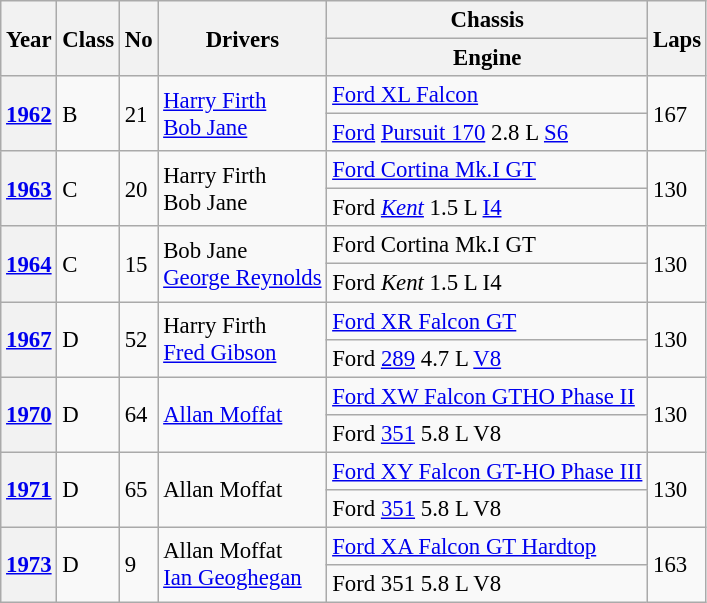<table class="wikitable" style="font-size: 95%;">
<tr>
<th rowspan=2>Year</th>
<th rowspan=2>Class</th>
<th rowspan=2>No</th>
<th rowspan=2>Drivers</th>
<th>Chassis</th>
<th rowspan=2>Laps</th>
</tr>
<tr>
<th>Engine</th>
</tr>
<tr>
<th rowspan=2><a href='#'>1962</a></th>
<td rowspan=2>B</td>
<td rowspan=2>21</td>
<td rowspan=2> <a href='#'>Harry Firth</a><br> <a href='#'>Bob Jane</a></td>
<td><a href='#'>Ford XL Falcon</a></td>
<td rowspan=2>167</td>
</tr>
<tr>
<td><a href='#'>Ford</a> <a href='#'>Pursuit 170</a> 2.8 L <a href='#'>S6</a></td>
</tr>
<tr>
<th rowspan=2><a href='#'>1963</a></th>
<td rowspan=2>C</td>
<td rowspan=2>20</td>
<td rowspan=2> Harry Firth<br> Bob Jane</td>
<td><a href='#'>Ford Cortina Mk.I GT</a></td>
<td rowspan=2>130</td>
</tr>
<tr>
<td>Ford <a href='#'><em>Kent</em></a> 1.5 L <a href='#'>I4</a></td>
</tr>
<tr>
<th rowspan=2><a href='#'>1964</a></th>
<td rowspan=2>C</td>
<td rowspan=2>15</td>
<td rowspan=2> Bob Jane<br> <a href='#'>George Reynolds</a></td>
<td>Ford Cortina Mk.I GT</td>
<td rowspan=2>130</td>
</tr>
<tr>
<td>Ford <em>Kent</em> 1.5 L I4</td>
</tr>
<tr>
<th rowspan=2><a href='#'>1967</a></th>
<td rowspan=2>D</td>
<td rowspan=2>52</td>
<td rowspan=2> Harry Firth<br> <a href='#'>Fred Gibson</a></td>
<td><a href='#'>Ford XR Falcon GT</a></td>
<td rowspan=2>130</td>
</tr>
<tr>
<td>Ford <a href='#'>289</a> 4.7 L <a href='#'>V8</a></td>
</tr>
<tr>
<th rowspan=2><a href='#'>1970</a></th>
<td rowspan=2>D</td>
<td rowspan=2>64</td>
<td rowspan=2> <a href='#'>Allan Moffat</a></td>
<td><a href='#'>Ford XW Falcon GTHO Phase II</a></td>
<td rowspan=2>130</td>
</tr>
<tr>
<td>Ford <a href='#'>351</a> 5.8 L V8</td>
</tr>
<tr>
<th rowspan=2><a href='#'>1971</a></th>
<td rowspan=2>D</td>
<td rowspan=2>65</td>
<td rowspan=2> Allan Moffat</td>
<td><a href='#'>Ford XY Falcon GT-HO Phase III</a></td>
<td rowspan=2>130</td>
</tr>
<tr>
<td>Ford <a href='#'>351</a> 5.8 L V8</td>
</tr>
<tr>
<th rowspan=2><a href='#'>1973</a></th>
<td rowspan=2>D</td>
<td rowspan=2>9</td>
<td rowspan=2> Allan Moffat<br> <a href='#'>Ian Geoghegan</a></td>
<td><a href='#'>Ford XA Falcon GT Hardtop</a></td>
<td rowspan=2>163</td>
</tr>
<tr>
<td>Ford 351 5.8 L V8</td>
</tr>
</table>
